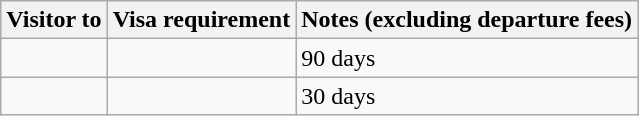<table class="wikitable">
<tr>
<th>Visitor to</th>
<th>Visa requirement</th>
<th>Notes (excluding departure fees)</th>
</tr>
<tr>
<td></td>
<td></td>
<td>90 days</td>
</tr>
<tr>
<td></td>
<td></td>
<td>30 days</td>
</tr>
</table>
